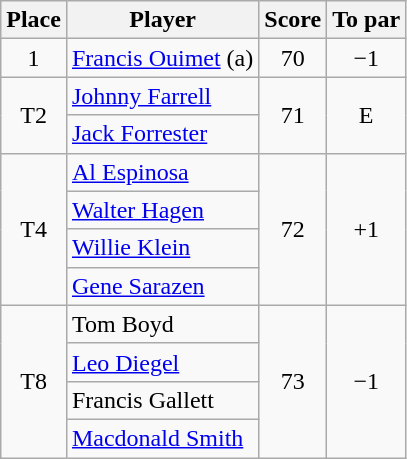<table class="wikitable">
<tr>
<th>Place</th>
<th>Player</th>
<th>Score</th>
<th>To par</th>
</tr>
<tr>
<td align=center>1</td>
<td> <a href='#'>Francis Ouimet</a> (a)</td>
<td align=center>70</td>
<td align=center>−1</td>
</tr>
<tr>
<td rowspan=2 align=center>T2</td>
<td> <a href='#'>Johnny Farrell</a></td>
<td rowspan=2 align=center>71</td>
<td rowspan=2 align=center>E</td>
</tr>
<tr>
<td> <a href='#'>Jack Forrester</a></td>
</tr>
<tr>
<td rowspan=4 align=center>T4</td>
<td> <a href='#'>Al Espinosa</a></td>
<td rowspan=4 align=center>72</td>
<td rowspan=4 align=center>+1</td>
</tr>
<tr>
<td> <a href='#'>Walter Hagen</a></td>
</tr>
<tr>
<td> <a href='#'>Willie Klein</a></td>
</tr>
<tr>
<td> <a href='#'>Gene Sarazen</a></td>
</tr>
<tr>
<td rowspan=4 align=center>T8</td>
<td> Tom Boyd</td>
<td rowspan=4 align=center>73</td>
<td rowspan=4 align=center>−1</td>
</tr>
<tr>
<td> <a href='#'>Leo Diegel</a></td>
</tr>
<tr>
<td> Francis Gallett  </td>
</tr>
<tr>
<td> <a href='#'>Macdonald Smith</a></td>
</tr>
</table>
